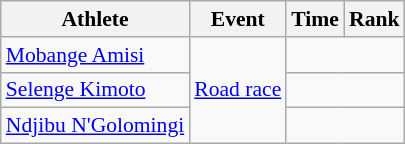<table class="wikitable" style="font-size:90%">
<tr>
<th>Athlete</th>
<th>Event</th>
<th>Time</th>
<th>Rank</th>
</tr>
<tr align=center>
<td align=left><a href='#'>Mobange Amisi</a></td>
<td align=left rowspan=3><a href='#'>Road race</a></td>
<td colspan=2></td>
</tr>
<tr align=center>
<td align=left><a href='#'>Selenge Kimoto</a></td>
<td colspan=2></td>
</tr>
<tr align=center>
<td align=left><a href='#'>Ndjibu N'Golomingi</a></td>
<td colspan=2></td>
</tr>
</table>
